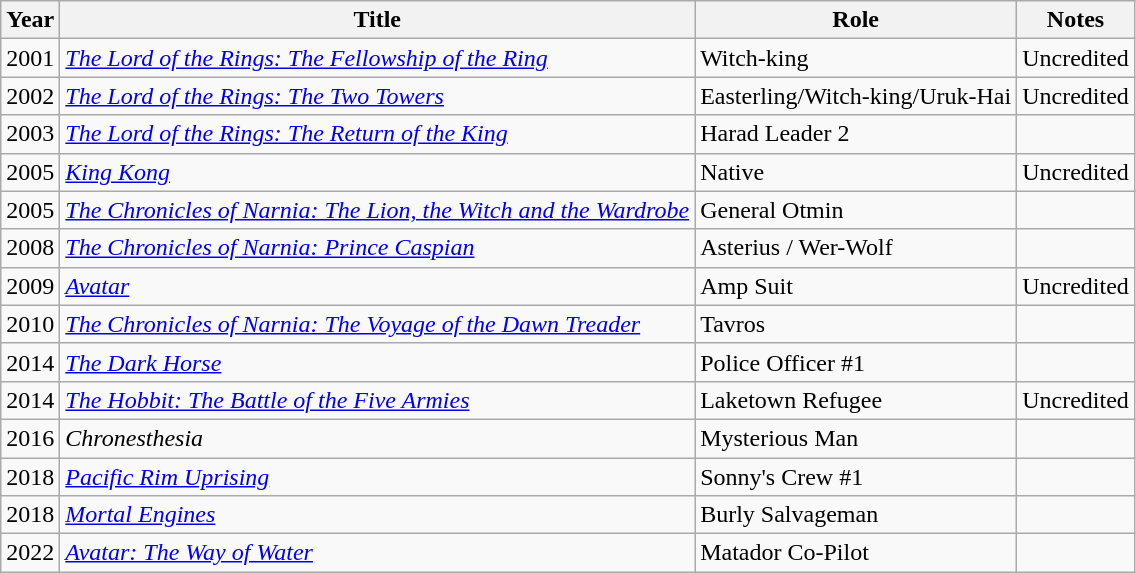<table class="wikitable">
<tr>
<th>Year</th>
<th>Title</th>
<th>Role</th>
<th>Notes</th>
</tr>
<tr>
<td>2001</td>
<td><em><a href='#'>The Lord of the Rings: The Fellowship of the Ring</a></em></td>
<td>Witch-king</td>
<td>Uncredited</td>
</tr>
<tr>
<td>2002</td>
<td><em><a href='#'>The Lord of the Rings: The Two Towers</a></em></td>
<td>Easterling/Witch-king/Uruk-Hai</td>
<td>Uncredited</td>
</tr>
<tr>
<td>2003</td>
<td><em><a href='#'>The Lord of the Rings: The Return of the King</a></em></td>
<td>Harad Leader 2</td>
<td></td>
</tr>
<tr>
<td>2005</td>
<td><em><a href='#'>King Kong</a></em></td>
<td>Native</td>
<td>Uncredited</td>
</tr>
<tr>
<td>2005</td>
<td><em><a href='#'>The Chronicles of Narnia: The Lion, the Witch and the Wardrobe</a></em></td>
<td>General Otmin</td>
<td></td>
</tr>
<tr>
<td>2008</td>
<td><em><a href='#'>The Chronicles of Narnia: Prince Caspian</a></em></td>
<td>Asterius / Wer-Wolf</td>
<td></td>
</tr>
<tr>
<td>2009</td>
<td><em><a href='#'>Avatar</a></em></td>
<td>Amp Suit</td>
<td>Uncredited</td>
</tr>
<tr>
<td>2010</td>
<td><em><a href='#'>The Chronicles of Narnia: The Voyage of the Dawn Treader</a></em></td>
<td>Tavros</td>
<td></td>
</tr>
<tr>
<td>2014</td>
<td><em><a href='#'>The Dark Horse</a></em></td>
<td>Police Officer #1</td>
<td></td>
</tr>
<tr>
<td>2014</td>
<td><em><a href='#'>The Hobbit: The Battle of the Five Armies</a></em></td>
<td>Laketown Refugee</td>
<td>Uncredited</td>
</tr>
<tr>
<td>2016</td>
<td><em>Chronesthesia</em></td>
<td>Mysterious Man</td>
<td></td>
</tr>
<tr>
<td>2018</td>
<td><em><a href='#'>Pacific Rim Uprising</a></em></td>
<td>Sonny's Crew #1</td>
<td></td>
</tr>
<tr>
<td>2018</td>
<td><em><a href='#'>Mortal Engines</a></em></td>
<td>Burly Salvageman</td>
<td></td>
</tr>
<tr>
<td>2022</td>
<td><em><a href='#'>Avatar: The Way of Water</a></em></td>
<td>Matador Co-Pilot</td>
<td></td>
</tr>
</table>
